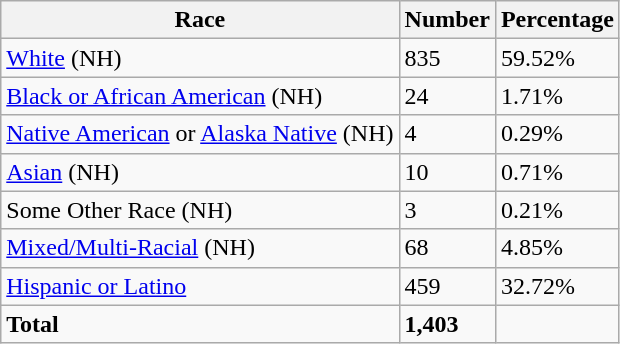<table class="wikitable">
<tr>
<th>Race</th>
<th>Number</th>
<th>Percentage</th>
</tr>
<tr>
<td><a href='#'>White</a> (NH)</td>
<td>835</td>
<td>59.52%</td>
</tr>
<tr>
<td><a href='#'>Black or African American</a> (NH)</td>
<td>24</td>
<td>1.71%</td>
</tr>
<tr>
<td><a href='#'>Native American</a> or <a href='#'>Alaska Native</a> (NH)</td>
<td>4</td>
<td>0.29%</td>
</tr>
<tr>
<td><a href='#'>Asian</a> (NH)</td>
<td>10</td>
<td>0.71%</td>
</tr>
<tr>
<td>Some Other Race (NH)</td>
<td>3</td>
<td>0.21%</td>
</tr>
<tr>
<td><a href='#'>Mixed/Multi-Racial</a> (NH)</td>
<td>68</td>
<td>4.85%</td>
</tr>
<tr>
<td><a href='#'>Hispanic or Latino</a></td>
<td>459</td>
<td>32.72%</td>
</tr>
<tr>
<td><strong>Total</strong></td>
<td><strong>1,403</strong></td>
<td></td>
</tr>
</table>
